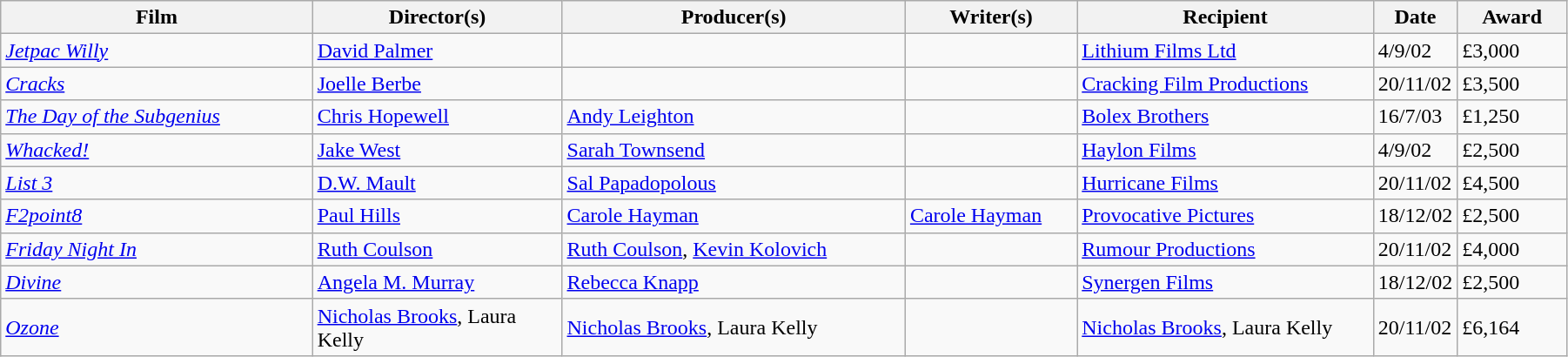<table class="wikitable" width="95%" align="centre">
<tr>
<th width=20%>Film</th>
<th width=16%>Director(s)</th>
<th width=22%>Producer(s)</th>
<th width=11%>Writer(s)</th>
<th width=19%>Recipient</th>
<th width=5%>Date</th>
<th width=7%>Award</th>
</tr>
<tr>
<td><em><a href='#'>Jetpac Willy</a></em></td>
<td><a href='#'>David Palmer</a></td>
<td></td>
<td></td>
<td><a href='#'>Lithium Films Ltd</a></td>
<td>4/9/02</td>
<td>£3,000</td>
</tr>
<tr>
<td><em><a href='#'>Cracks</a></em></td>
<td><a href='#'>Joelle Berbe</a></td>
<td></td>
<td></td>
<td><a href='#'>Cracking Film Productions</a></td>
<td>20/11/02</td>
<td>£3,500</td>
</tr>
<tr>
<td><em><a href='#'>The Day of the Subgenius</a></em></td>
<td><a href='#'>Chris Hopewell</a></td>
<td><a href='#'>Andy Leighton</a></td>
<td></td>
<td><a href='#'>Bolex Brothers</a></td>
<td>16/7/03</td>
<td>£1,250</td>
</tr>
<tr>
<td><em><a href='#'>Whacked!</a></em></td>
<td><a href='#'>Jake West</a></td>
<td><a href='#'>Sarah Townsend</a></td>
<td></td>
<td><a href='#'>Haylon Films</a></td>
<td>4/9/02</td>
<td>£2,500</td>
</tr>
<tr>
<td><em><a href='#'>List 3</a></em></td>
<td><a href='#'>D.W. Mault</a></td>
<td><a href='#'>Sal Papadopolous</a></td>
<td></td>
<td><a href='#'>Hurricane Films</a></td>
<td>20/11/02</td>
<td>£4,500</td>
</tr>
<tr>
<td><em><a href='#'>F2point8</a></em></td>
<td><a href='#'>Paul Hills</a></td>
<td><a href='#'>Carole Hayman</a></td>
<td><a href='#'>Carole Hayman</a></td>
<td><a href='#'>Provocative Pictures</a></td>
<td>18/12/02</td>
<td>£2,500</td>
</tr>
<tr>
<td><em><a href='#'>Friday Night In</a></em></td>
<td><a href='#'>Ruth Coulson</a></td>
<td><a href='#'>Ruth Coulson</a>, <a href='#'>Kevin Kolovich</a></td>
<td></td>
<td><a href='#'>Rumour Productions</a></td>
<td>20/11/02</td>
<td>£4,000</td>
</tr>
<tr>
<td><em><a href='#'>Divine</a></em></td>
<td><a href='#'>Angela M. Murray</a></td>
<td><a href='#'>Rebecca Knapp</a></td>
<td></td>
<td><a href='#'>Synergen Films</a></td>
<td>18/12/02</td>
<td>£2,500</td>
</tr>
<tr>
<td><em><a href='#'>Ozone</a></em></td>
<td><a href='#'>Nicholas Brooks</a>, Laura Kelly</td>
<td><a href='#'>Nicholas Brooks</a>, Laura Kelly</td>
<td></td>
<td><a href='#'>Nicholas Brooks</a>, Laura Kelly</td>
<td>20/11/02</td>
<td>£6,164</td>
</tr>
</table>
